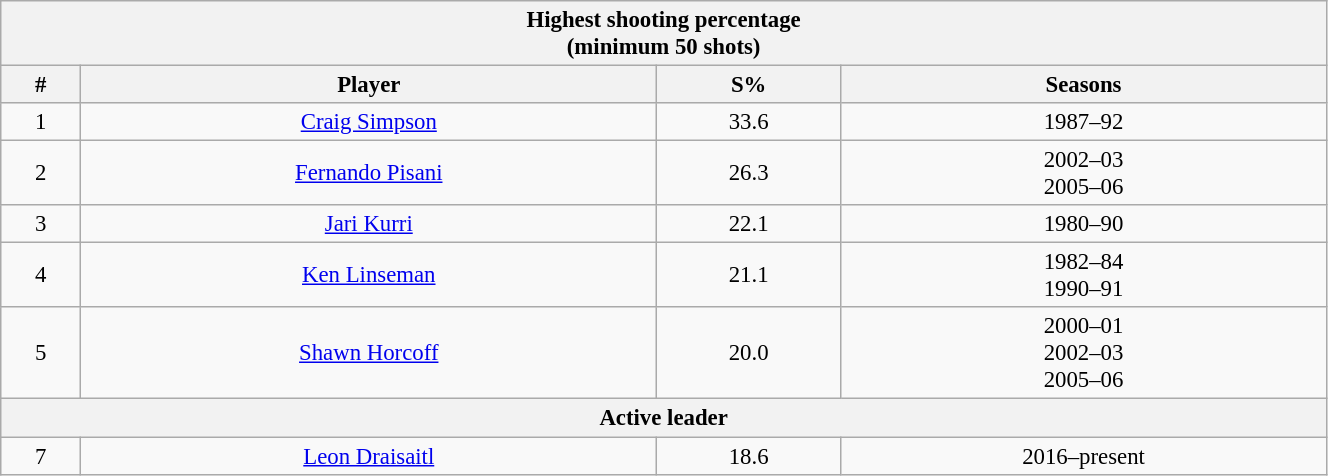<table class="wikitable" style="text-align: center; font-size: 95%" width="70%">
<tr>
<th colspan="4">Highest shooting percentage<br>(minimum 50 shots)</th>
</tr>
<tr>
<th>#</th>
<th>Player</th>
<th>S%</th>
<th>Seasons</th>
</tr>
<tr>
<td>1</td>
<td><a href='#'>Craig Simpson</a></td>
<td>33.6</td>
<td>1987–92</td>
</tr>
<tr>
<td>2</td>
<td><a href='#'>Fernando Pisani</a></td>
<td>26.3</td>
<td>2002–03<br>2005–06</td>
</tr>
<tr>
<td>3</td>
<td><a href='#'>Jari Kurri</a></td>
<td>22.1</td>
<td>1980–90</td>
</tr>
<tr>
<td>4</td>
<td><a href='#'>Ken Linseman</a></td>
<td>21.1</td>
<td>1982–84<br>1990–91</td>
</tr>
<tr>
<td>5</td>
<td><a href='#'>Shawn Horcoff</a></td>
<td>20.0</td>
<td>2000–01<br>2002–03<br>2005–06</td>
</tr>
<tr>
<th colspan="4">Active leader</th>
</tr>
<tr>
<td>7</td>
<td><a href='#'>Leon Draisaitl</a></td>
<td>18.6</td>
<td>2016–present</td>
</tr>
</table>
